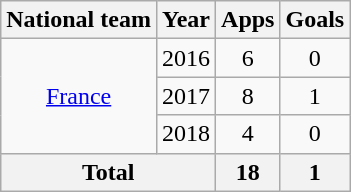<table class="wikitable" style="text-align:center">
<tr>
<th>National team</th>
<th>Year</th>
<th>Apps</th>
<th>Goals</th>
</tr>
<tr>
<td rowspan="3"><a href='#'>France</a></td>
<td>2016</td>
<td>6</td>
<td>0</td>
</tr>
<tr>
<td>2017</td>
<td>8</td>
<td>1</td>
</tr>
<tr>
<td>2018</td>
<td>4</td>
<td>0</td>
</tr>
<tr>
<th colspan=2>Total</th>
<th>18</th>
<th>1</th>
</tr>
</table>
